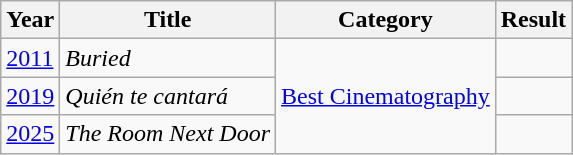<table class="wikitable">
<tr>
<th>Year</th>
<th>Title</th>
<th>Category</th>
<th>Result</th>
</tr>
<tr>
<td><a href='#'>2011</a></td>
<td><em>Buried</em></td>
<td rowspan="3"><a href='#'>Best Cinematography</a></td>
<td></td>
</tr>
<tr>
<td><a href='#'>2019</a></td>
<td><em>Quién te cantará</em></td>
<td></td>
</tr>
<tr>
<td><a href='#'>2025</a></td>
<td><em>The Room Next Door</em></td>
<td></td>
</tr>
</table>
